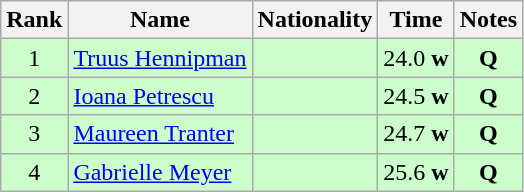<table class="wikitable sortable" style="text-align:center">
<tr>
<th>Rank</th>
<th>Name</th>
<th>Nationality</th>
<th>Time</th>
<th>Notes</th>
</tr>
<tr bgcolor=ccffcc>
<td>1</td>
<td align=left><a href='#'>Truus Hennipman</a></td>
<td align=left></td>
<td>24.0 <strong>w</strong></td>
<td><strong>Q</strong></td>
</tr>
<tr bgcolor=ccffcc>
<td>2</td>
<td align=left><a href='#'>Ioana Petrescu</a></td>
<td align=left></td>
<td>24.5 <strong>w</strong></td>
<td><strong>Q</strong></td>
</tr>
<tr bgcolor=ccffcc>
<td>3</td>
<td align=left><a href='#'>Maureen Tranter</a></td>
<td align=left></td>
<td>24.7 <strong>w</strong></td>
<td><strong>Q</strong></td>
</tr>
<tr bgcolor=ccffcc>
<td>4</td>
<td align=left><a href='#'>Gabrielle Meyer</a></td>
<td align=left></td>
<td>25.6 <strong>w</strong></td>
<td><strong>Q</strong></td>
</tr>
</table>
